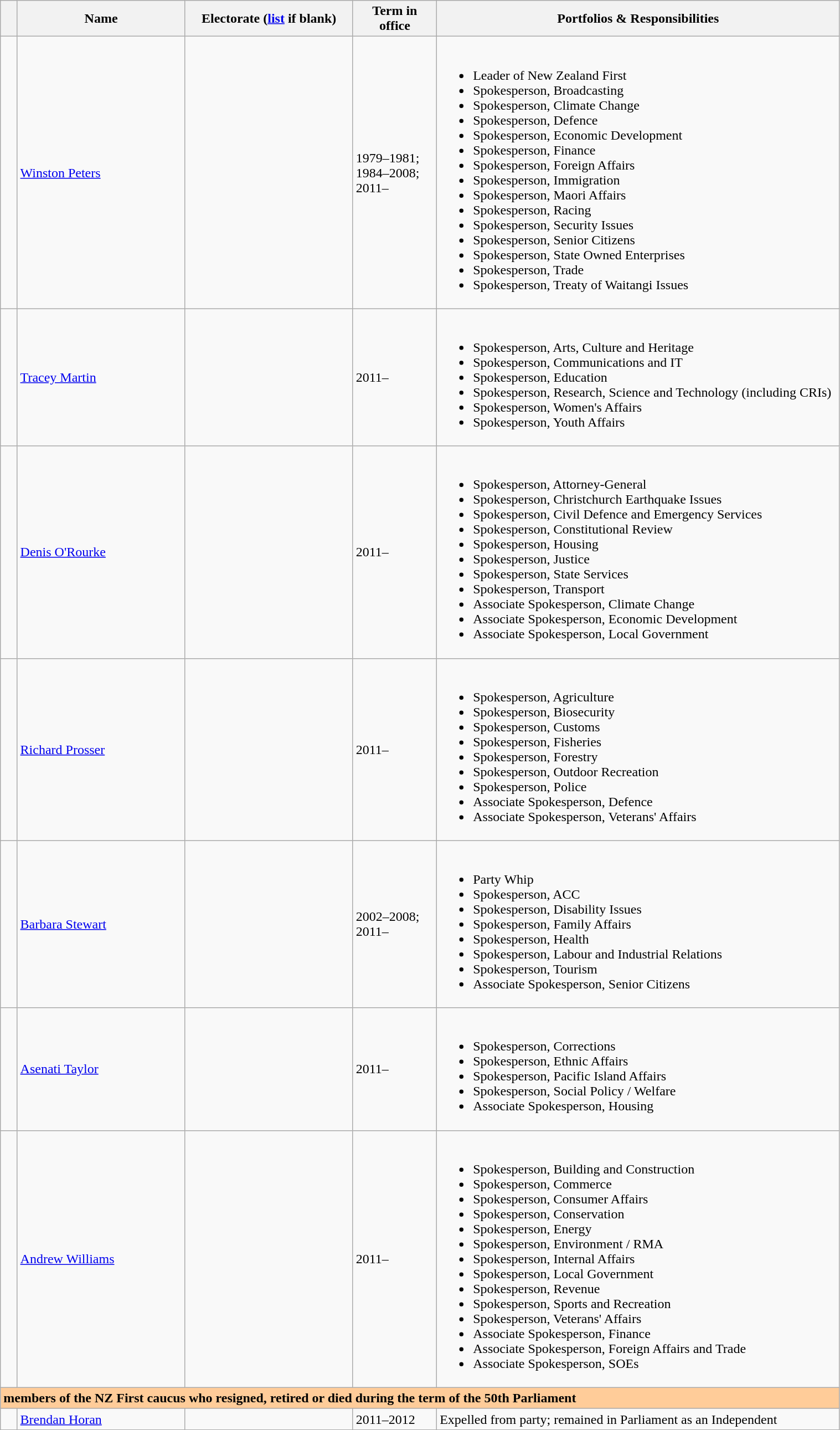<table class="wikitable" style="width:80%;">
<tr>
<th style="width:2%;"></th>
<th style="width:20%;">Name</th>
<th style="width:20%;">Electorate (<a href='#'>list</a> if blank)</th>
<th style="width:10%;">Term in office</th>
<th style="width:48%;">Portfolios & Responsibilities</th>
</tr>
<tr>
<td></td>
<td><a href='#'>Winston Peters</a></td>
<td></td>
<td>1979–1981; 1984–2008; 2011–</td>
<td><br><ul><li>Leader of New Zealand First</li><li>Spokesperson, Broadcasting</li><li>Spokesperson, Climate Change</li><li>Spokesperson, Defence</li><li>Spokesperson, Economic Development</li><li>Spokesperson, Finance</li><li>Spokesperson, Foreign Affairs</li><li>Spokesperson, Immigration</li><li>Spokesperson, Maori Affairs</li><li>Spokesperson, Racing</li><li>Spokesperson, Security Issues</li><li>Spokesperson, Senior Citizens</li><li>Spokesperson, State Owned Enterprises</li><li>Spokesperson, Trade</li><li>Spokesperson, Treaty of Waitangi Issues</li></ul></td>
</tr>
<tr>
<td></td>
<td><a href='#'>Tracey Martin</a></td>
<td></td>
<td>2011–</td>
<td><br><ul><li>Spokesperson, Arts, Culture and Heritage</li><li>Spokesperson, Communications and IT</li><li>Spokesperson, Education</li><li>Spokesperson, Research, Science and Technology (including CRIs)</li><li>Spokesperson, Women's Affairs</li><li>Spokesperson, Youth Affairs</li></ul></td>
</tr>
<tr>
<td></td>
<td><a href='#'>Denis O'Rourke</a></td>
<td></td>
<td>2011–</td>
<td><br><ul><li>Spokesperson, Attorney-General</li><li>Spokesperson, Christchurch Earthquake Issues</li><li>Spokesperson, Civil Defence and Emergency Services</li><li>Spokesperson, Constitutional Review</li><li>Spokesperson, Housing</li><li>Spokesperson, Justice</li><li>Spokesperson, State Services</li><li>Spokesperson, Transport</li><li>Associate Spokesperson, Climate Change</li><li>Associate Spokesperson, Economic Development</li><li>Associate Spokesperson, Local Government</li></ul></td>
</tr>
<tr>
<td></td>
<td><a href='#'>Richard Prosser</a></td>
<td></td>
<td>2011–</td>
<td><br><ul><li>Spokesperson, Agriculture</li><li>Spokesperson, Biosecurity</li><li>Spokesperson, Customs</li><li>Spokesperson, Fisheries</li><li>Spokesperson, Forestry</li><li>Spokesperson, Outdoor Recreation</li><li>Spokesperson, Police</li><li>Associate Spokesperson, Defence</li><li>Associate Spokesperson, Veterans' Affairs</li></ul></td>
</tr>
<tr>
<td></td>
<td><a href='#'>Barbara Stewart</a></td>
<td></td>
<td>2002–2008; 2011–</td>
<td><br><ul><li>Party Whip</li><li>Spokesperson, ACC</li><li>Spokesperson, Disability Issues</li><li>Spokesperson, Family Affairs</li><li>Spokesperson, Health</li><li>Spokesperson, Labour and Industrial Relations</li><li>Spokesperson, Tourism</li><li>Associate Spokesperson, Senior Citizens</li></ul></td>
</tr>
<tr>
<td></td>
<td><a href='#'>Asenati Taylor</a></td>
<td></td>
<td>2011–</td>
<td><br><ul><li>Spokesperson, Corrections</li><li>Spokesperson, Ethnic Affairs</li><li>Spokesperson, Pacific Island Affairs</li><li>Spokesperson, Social Policy / Welfare</li><li>Associate Spokesperson, Housing</li></ul></td>
</tr>
<tr>
<td></td>
<td><a href='#'>Andrew Williams</a></td>
<td></td>
<td>2011–</td>
<td><br><ul><li>Spokesperson, Building and Construction</li><li>Spokesperson, Commerce</li><li>Spokesperson, Consumer Affairs</li><li>Spokesperson, Conservation</li><li>Spokesperson, Energy</li><li>Spokesperson, Environment / RMA</li><li>Spokesperson, Internal Affairs</li><li>Spokesperson, Local Government</li><li>Spokesperson, Revenue</li><li>Spokesperson, Sports and Recreation</li><li>Spokesperson, Veterans' Affairs</li><li>Associate Spokesperson, Finance</li><li>Associate Spokesperson, Foreign Affairs and Trade</li><li>Associate Spokesperson, SOEs</li></ul></td>
</tr>
<tr>
<td bgcolor=#ffcc99 colspan=5><strong>members of the NZ First caucus who resigned, retired or died during the term of the 50th Parliament</strong></td>
</tr>
<tr>
<td></td>
<td><a href='#'>Brendan Horan</a></td>
<td></td>
<td>2011–2012</td>
<td>Expelled from party; remained in Parliament as an Independent</td>
</tr>
</table>
